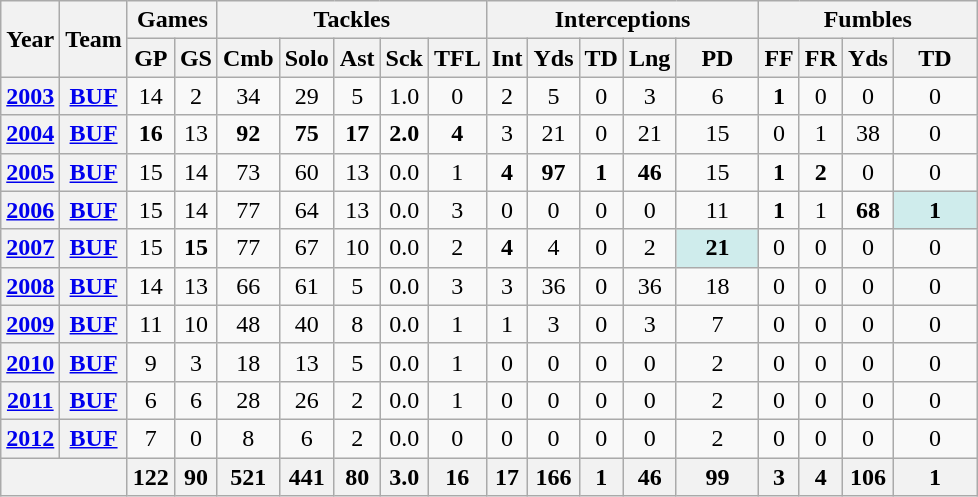<table class="wikitable" style="text-align:center">
<tr>
<th rowspan="2">Year</th>
<th rowspan="2">Team</th>
<th colspan="2">Games</th>
<th colspan="5">Tackles</th>
<th colspan="5">Interceptions</th>
<th colspan="4">Fumbles</th>
</tr>
<tr>
<th>GP</th>
<th>GS</th>
<th>Cmb</th>
<th>Solo</th>
<th>Ast</th>
<th>Sck</th>
<th>TFL</th>
<th>Int</th>
<th>Yds</th>
<th>TD</th>
<th>Lng</th>
<th>PD</th>
<th>FF</th>
<th>FR</th>
<th>Yds</th>
<th>TD</th>
</tr>
<tr>
<th><a href='#'>2003</a></th>
<th><a href='#'>BUF</a></th>
<td>14</td>
<td>2</td>
<td>34</td>
<td>29</td>
<td>5</td>
<td>1.0</td>
<td>0</td>
<td>2</td>
<td>5</td>
<td>0</td>
<td>3</td>
<td>6</td>
<td><strong>1</strong></td>
<td>0</td>
<td>0</td>
<td>0</td>
</tr>
<tr>
<th><a href='#'>2004</a></th>
<th><a href='#'>BUF</a></th>
<td><strong>16</strong></td>
<td>13</td>
<td><strong>92</strong></td>
<td><strong>75</strong></td>
<td><strong>17</strong></td>
<td><strong>2.0</strong></td>
<td><strong>4</strong></td>
<td>3</td>
<td>21</td>
<td>0</td>
<td>21</td>
<td>15</td>
<td>0</td>
<td>1</td>
<td>38</td>
<td>0</td>
</tr>
<tr>
<th><a href='#'>2005</a></th>
<th><a href='#'>BUF</a></th>
<td>15</td>
<td>14</td>
<td>73</td>
<td>60</td>
<td>13</td>
<td>0.0</td>
<td>1</td>
<td><strong>4</strong></td>
<td><strong>97</strong></td>
<td><strong>1</strong></td>
<td><strong>46</strong></td>
<td>15</td>
<td><strong>1</strong></td>
<td><strong>2</strong></td>
<td>0</td>
<td>0</td>
</tr>
<tr>
<th><a href='#'>2006</a></th>
<th><a href='#'>BUF</a></th>
<td>15</td>
<td>14</td>
<td>77</td>
<td>64</td>
<td>13</td>
<td>0.0</td>
<td>3</td>
<td>0</td>
<td>0</td>
<td>0</td>
<td>0</td>
<td>11</td>
<td><strong>1</strong></td>
<td>1</td>
<td><strong>68</strong></td>
<td style="background:#cfecec; width:3em;"><strong>1</strong></td>
</tr>
<tr>
<th><a href='#'>2007</a></th>
<th><a href='#'>BUF</a></th>
<td>15</td>
<td><strong>15</strong></td>
<td>77</td>
<td>67</td>
<td>10</td>
<td>0.0</td>
<td>2</td>
<td><strong>4</strong></td>
<td>4</td>
<td>0</td>
<td>2</td>
<td style="background:#cfecec; width:3em;"><strong>21</strong></td>
<td>0</td>
<td>0</td>
<td>0</td>
<td>0</td>
</tr>
<tr>
<th><a href='#'>2008</a></th>
<th><a href='#'>BUF</a></th>
<td>14</td>
<td>13</td>
<td>66</td>
<td>61</td>
<td>5</td>
<td>0.0</td>
<td>3</td>
<td>3</td>
<td>36</td>
<td>0</td>
<td>36</td>
<td>18</td>
<td>0</td>
<td>0</td>
<td>0</td>
<td>0</td>
</tr>
<tr>
<th><a href='#'>2009</a></th>
<th><a href='#'>BUF</a></th>
<td>11</td>
<td>10</td>
<td>48</td>
<td>40</td>
<td>8</td>
<td>0.0</td>
<td>1</td>
<td>1</td>
<td>3</td>
<td>0</td>
<td>3</td>
<td>7</td>
<td>0</td>
<td>0</td>
<td>0</td>
<td>0</td>
</tr>
<tr>
<th><a href='#'>2010</a></th>
<th><a href='#'>BUF</a></th>
<td>9</td>
<td>3</td>
<td>18</td>
<td>13</td>
<td>5</td>
<td>0.0</td>
<td>1</td>
<td>0</td>
<td>0</td>
<td>0</td>
<td>0</td>
<td>2</td>
<td>0</td>
<td>0</td>
<td>0</td>
<td>0</td>
</tr>
<tr>
<th><a href='#'>2011</a></th>
<th><a href='#'>BUF</a></th>
<td>6</td>
<td>6</td>
<td>28</td>
<td>26</td>
<td>2</td>
<td>0.0</td>
<td>1</td>
<td>0</td>
<td>0</td>
<td>0</td>
<td>0</td>
<td>2</td>
<td>0</td>
<td>0</td>
<td>0</td>
<td>0</td>
</tr>
<tr>
<th><a href='#'>2012</a></th>
<th><a href='#'>BUF</a></th>
<td>7</td>
<td>0</td>
<td>8</td>
<td>6</td>
<td>2</td>
<td>0.0</td>
<td>0</td>
<td>0</td>
<td>0</td>
<td>0</td>
<td>0</td>
<td>2</td>
<td>0</td>
<td>0</td>
<td>0</td>
<td>0</td>
</tr>
<tr>
<th colspan="2"></th>
<th>122</th>
<th>90</th>
<th>521</th>
<th>441</th>
<th>80</th>
<th>3.0</th>
<th>16</th>
<th>17</th>
<th>166</th>
<th>1</th>
<th>46</th>
<th>99</th>
<th>3</th>
<th>4</th>
<th>106</th>
<th>1</th>
</tr>
</table>
